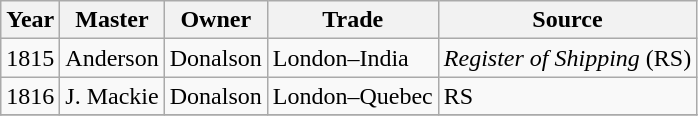<table class="sortable wikitable">
<tr>
<th>Year</th>
<th>Master</th>
<th>Owner</th>
<th>Trade</th>
<th>Source</th>
</tr>
<tr>
<td>1815</td>
<td>Anderson</td>
<td>Donalson</td>
<td>London–India</td>
<td><em>Register of Shipping</em> (RS)</td>
</tr>
<tr>
<td>1816</td>
<td>J. Mackie</td>
<td>Donalson</td>
<td>London–Quebec</td>
<td>RS</td>
</tr>
<tr>
</tr>
</table>
